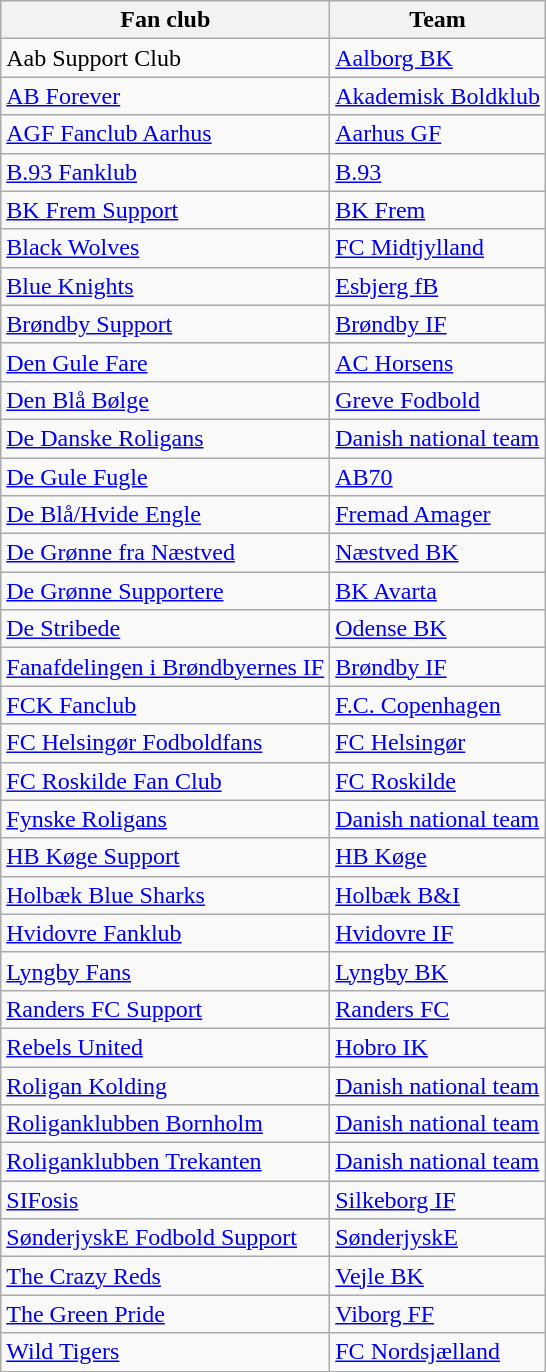<table class="wikitable">
<tr>
<th>Fan club</th>
<th>Team</th>
</tr>
<tr>
<td>Aab Support Club</td>
<td><a href='#'>Aalborg BK</a></td>
</tr>
<tr>
<td><a href='#'>AB Forever</a></td>
<td><a href='#'>Akademisk Boldklub</a></td>
</tr>
<tr>
<td><a href='#'>AGF Fanclub Aarhus</a></td>
<td><a href='#'>Aarhus GF</a></td>
</tr>
<tr>
<td><a href='#'>B.93 Fanklub</a></td>
<td><a href='#'>B.93</a></td>
</tr>
<tr>
<td><a href='#'>BK Frem Support</a></td>
<td><a href='#'>BK Frem</a></td>
</tr>
<tr>
<td><a href='#'>Black Wolves</a></td>
<td><a href='#'>FC Midtjylland</a></td>
</tr>
<tr>
<td><a href='#'>Blue Knights</a></td>
<td><a href='#'>Esbjerg fB</a></td>
</tr>
<tr>
<td><a href='#'>Brøndby Support</a></td>
<td><a href='#'>Brøndby IF</a></td>
</tr>
<tr>
<td><a href='#'>Den Gule Fare</a></td>
<td><a href='#'>AC Horsens</a></td>
</tr>
<tr>
<td><a href='#'>Den Blå Bølge</a></td>
<td><a href='#'>Greve Fodbold</a></td>
</tr>
<tr>
<td><a href='#'>De Danske Roligans</a></td>
<td><a href='#'>Danish national team</a></td>
</tr>
<tr>
<td><a href='#'>De Gule Fugle</a></td>
<td><a href='#'>AB70</a></td>
</tr>
<tr>
<td><a href='#'>De Blå/Hvide Engle</a></td>
<td><a href='#'>Fremad Amager</a></td>
</tr>
<tr>
<td><a href='#'>De Grønne fra Næstved</a></td>
<td><a href='#'>Næstved BK</a></td>
</tr>
<tr>
<td><a href='#'>De Grønne Supportere</a></td>
<td><a href='#'>BK Avarta</a></td>
</tr>
<tr>
<td><a href='#'>De Stribede</a></td>
<td><a href='#'>Odense BK</a></td>
</tr>
<tr>
<td><a href='#'>Fanafdelingen i Brøndbyernes IF</a></td>
<td><a href='#'>Brøndby IF</a></td>
</tr>
<tr>
<td><a href='#'>FCK Fanclub</a></td>
<td><a href='#'>F.C. Copenhagen</a></td>
</tr>
<tr>
<td><a href='#'>FC Helsingør Fodboldfans</a></td>
<td><a href='#'>FC Helsingør</a></td>
</tr>
<tr>
<td><a href='#'>FC Roskilde Fan Club</a></td>
<td><a href='#'>FC Roskilde</a></td>
</tr>
<tr>
<td><a href='#'>Fynske Roligans</a></td>
<td><a href='#'>Danish national team</a></td>
</tr>
<tr>
<td><a href='#'>HB Køge Support</a></td>
<td><a href='#'>HB Køge</a></td>
</tr>
<tr>
<td><a href='#'>Holbæk Blue Sharks</a></td>
<td><a href='#'>Holbæk B&I</a></td>
</tr>
<tr>
<td><a href='#'>Hvidovre Fanklub</a></td>
<td><a href='#'>Hvidovre IF</a></td>
</tr>
<tr>
<td><a href='#'>Lyngby Fans</a></td>
<td><a href='#'>Lyngby BK</a></td>
</tr>
<tr>
<td><a href='#'>Randers FC Support</a></td>
<td><a href='#'>Randers FC</a></td>
</tr>
<tr>
<td><a href='#'>Rebels United</a></td>
<td><a href='#'>Hobro IK</a></td>
</tr>
<tr>
<td><a href='#'>Roligan Kolding</a></td>
<td><a href='#'>Danish national team</a></td>
</tr>
<tr>
<td><a href='#'>Roliganklubben Bornholm</a></td>
<td><a href='#'>Danish national team</a></td>
</tr>
<tr>
<td><a href='#'>Roliganklubben Trekanten</a></td>
<td><a href='#'>Danish national team</a></td>
</tr>
<tr>
<td><a href='#'>SIFosis</a></td>
<td><a href='#'>Silkeborg IF</a></td>
</tr>
<tr>
<td><a href='#'>SønderjyskE Fodbold Support</a></td>
<td><a href='#'>SønderjyskE</a></td>
</tr>
<tr>
<td><a href='#'>The Crazy Reds</a></td>
<td><a href='#'>Vejle BK</a></td>
</tr>
<tr>
<td><a href='#'>The Green Pride</a></td>
<td><a href='#'>Viborg FF</a></td>
</tr>
<tr>
<td><a href='#'>Wild Tigers</a></td>
<td><a href='#'>FC Nordsjælland</a></td>
</tr>
</table>
